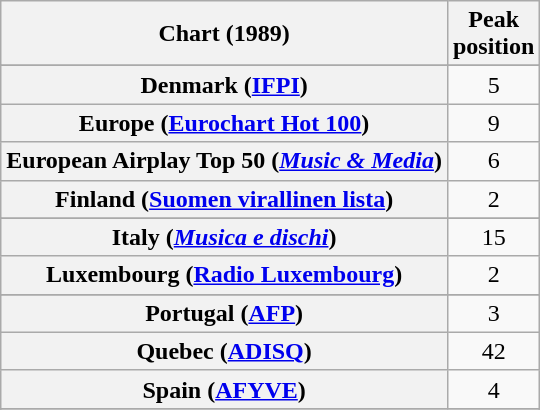<table class="wikitable sortable plainrowheaders" style="text-align:center">
<tr>
<th>Chart (1989)</th>
<th>Peak<br>position</th>
</tr>
<tr>
</tr>
<tr>
</tr>
<tr>
<th scope="row">Denmark (<a href='#'>IFPI</a>)</th>
<td>5</td>
</tr>
<tr>
<th scope="row">Europe (<a href='#'>Eurochart Hot 100</a>)</th>
<td>9</td>
</tr>
<tr>
<th scope="row">European Airplay Top 50 (<em><a href='#'>Music & Media</a></em>)</th>
<td>6</td>
</tr>
<tr>
<th scope="row">Finland (<a href='#'>Suomen virallinen lista</a>)</th>
<td>2</td>
</tr>
<tr>
</tr>
<tr>
</tr>
<tr>
<th scope="row">Italy (<em><a href='#'>Musica e dischi</a></em>)</th>
<td>15</td>
</tr>
<tr>
<th scope="row">Luxembourg (<a href='#'>Radio Luxembourg</a>)</th>
<td align="center">2</td>
</tr>
<tr>
</tr>
<tr>
</tr>
<tr>
</tr>
<tr>
</tr>
<tr>
<th scope="row">Portugal (<a href='#'>AFP</a>)</th>
<td>3</td>
</tr>
<tr>
<th scope="row">Quebec (<a href='#'>ADISQ</a>)</th>
<td align="center">42</td>
</tr>
<tr>
<th scope="row">Spain (<a href='#'>AFYVE</a>)</th>
<td>4</td>
</tr>
<tr>
</tr>
<tr>
</tr>
<tr>
</tr>
<tr>
</tr>
</table>
